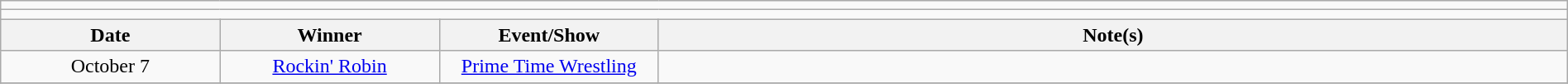<table class="wikitable" style="text-align:center; width:100%;">
<tr>
<td colspan="5"></td>
</tr>
<tr>
<td colspan="5"><strong></strong></td>
</tr>
<tr>
<th width=14%>Date</th>
<th width=14%>Winner</th>
<th width=14%>Event/Show</th>
<th width=58%>Note(s)</th>
</tr>
<tr>
<td>October 7</td>
<td><a href='#'>Rockin' Robin</a></td>
<td><a href='#'>Prime Time Wrestling</a></td>
<td align=left></td>
</tr>
<tr>
</tr>
</table>
